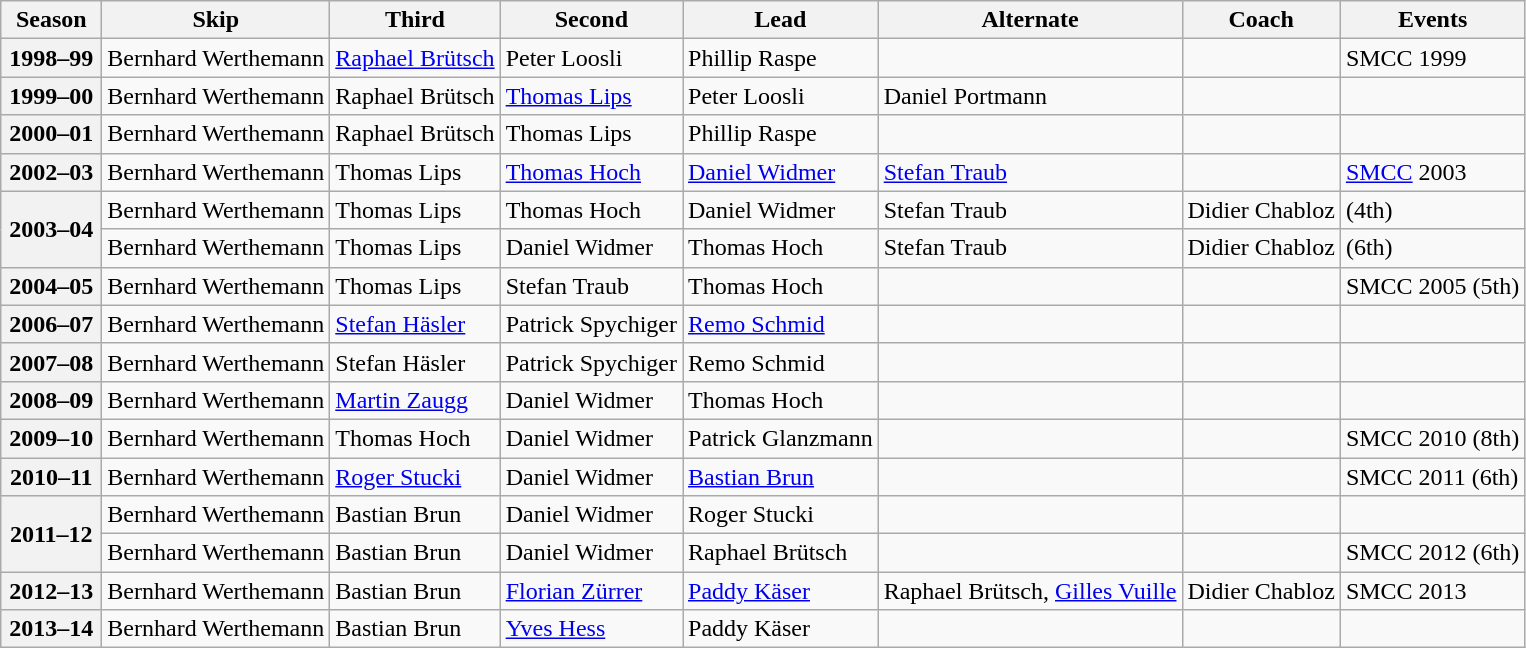<table class="wikitable">
<tr>
<th scope="col" width=60>Season</th>
<th scope="col">Skip</th>
<th scope="col">Third</th>
<th scope="col">Second</th>
<th scope="col">Lead</th>
<th scope="col">Alternate</th>
<th scope="col">Coach</th>
<th scope="col">Events</th>
</tr>
<tr>
<th scope="row">1998–99</th>
<td>Bernhard Werthemann</td>
<td><a href='#'>Raphael Brütsch</a></td>
<td>Peter Loosli</td>
<td>Phillip Raspe</td>
<td></td>
<td></td>
<td>SMCC 1999 </td>
</tr>
<tr>
<th scope="row">1999–00</th>
<td>Bernhard Werthemann</td>
<td>Raphael Brütsch</td>
<td><a href='#'>Thomas Lips</a></td>
<td>Peter Loosli</td>
<td>Daniel Portmann</td>
<td></td>
<td></td>
</tr>
<tr>
<th scope="row">2000–01</th>
<td>Bernhard Werthemann</td>
<td>Raphael Brütsch</td>
<td>Thomas Lips</td>
<td>Phillip Raspe</td>
<td></td>
<td></td>
<td></td>
</tr>
<tr>
<th scope="row">2002–03</th>
<td>Bernhard Werthemann</td>
<td>Thomas Lips</td>
<td><a href='#'>Thomas Hoch</a></td>
<td><a href='#'>Daniel Widmer</a></td>
<td><a href='#'>Stefan Traub</a></td>
<td></td>
<td><a href='#'>SMCC</a> 2003 </td>
</tr>
<tr>
<th scope="row" rowspan=2>2003–04</th>
<td>Bernhard Werthemann</td>
<td>Thomas Lips</td>
<td>Thomas Hoch</td>
<td>Daniel Widmer</td>
<td>Stefan Traub</td>
<td>Didier Chabloz</td>
<td> (4th)</td>
</tr>
<tr>
<td>Bernhard Werthemann</td>
<td>Thomas Lips</td>
<td>Daniel Widmer</td>
<td>Thomas Hoch</td>
<td>Stefan Traub</td>
<td>Didier Chabloz</td>
<td> (6th)</td>
</tr>
<tr>
<th scope="row">2004–05</th>
<td>Bernhard Werthemann</td>
<td>Thomas Lips</td>
<td>Stefan Traub</td>
<td>Thomas Hoch</td>
<td></td>
<td></td>
<td>SMCC 2005 (5th)</td>
</tr>
<tr>
<th scope="row">2006–07</th>
<td>Bernhard Werthemann</td>
<td><a href='#'>Stefan Häsler</a></td>
<td>Patrick Spychiger</td>
<td><a href='#'>Remo Schmid</a></td>
<td></td>
<td></td>
<td></td>
</tr>
<tr>
<th scope="row">2007–08</th>
<td>Bernhard Werthemann</td>
<td>Stefan Häsler</td>
<td>Patrick Spychiger</td>
<td>Remo Schmid</td>
<td></td>
<td></td>
<td></td>
</tr>
<tr>
<th scope="row">2008–09</th>
<td>Bernhard Werthemann</td>
<td><a href='#'>Martin Zaugg</a></td>
<td>Daniel Widmer</td>
<td>Thomas Hoch</td>
<td></td>
<td></td>
<td></td>
</tr>
<tr>
<th scope="row">2009–10</th>
<td>Bernhard Werthemann</td>
<td>Thomas Hoch</td>
<td>Daniel Widmer</td>
<td>Patrick Glanzmann</td>
<td></td>
<td></td>
<td>SMCC 2010 (8th)</td>
</tr>
<tr>
<th scope="row">2010–11</th>
<td>Bernhard Werthemann</td>
<td><a href='#'>Roger Stucki</a></td>
<td>Daniel Widmer</td>
<td><a href='#'>Bastian Brun</a></td>
<td></td>
<td></td>
<td>SMCC 2011 (6th)</td>
</tr>
<tr>
<th scope="row" rowspan=2>2011–12</th>
<td>Bernhard Werthemann</td>
<td>Bastian Brun</td>
<td>Daniel Widmer</td>
<td>Roger Stucki</td>
<td></td>
<td></td>
<td></td>
</tr>
<tr>
<td>Bernhard Werthemann</td>
<td>Bastian Brun</td>
<td>Daniel Widmer</td>
<td>Raphael Brütsch</td>
<td></td>
<td></td>
<td>SMCC 2012 (6th)</td>
</tr>
<tr>
<th scope="row">2012–13</th>
<td>Bernhard Werthemann</td>
<td>Bastian Brun</td>
<td><a href='#'>Florian Zürrer</a></td>
<td><a href='#'>Paddy Käser</a></td>
<td>Raphael Brütsch, <a href='#'>Gilles Vuille</a></td>
<td>Didier Chabloz</td>
<td>SMCC 2013 </td>
</tr>
<tr>
<th scope="row">2013–14</th>
<td>Bernhard Werthemann</td>
<td>Bastian Brun</td>
<td><a href='#'>Yves Hess</a></td>
<td>Paddy Käser</td>
<td></td>
<td></td>
<td></td>
</tr>
</table>
